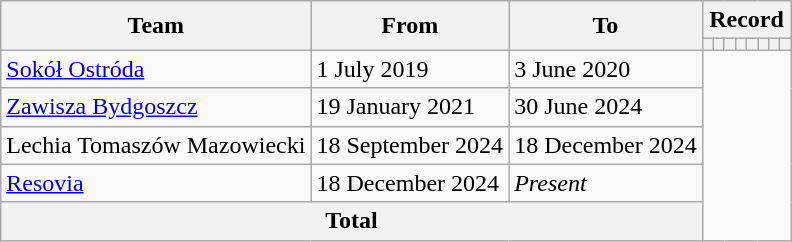<table class="wikitable" style="text-align: center;">
<tr>
<th rowspan="2">Team</th>
<th rowspan="2">From</th>
<th rowspan="2">To</th>
<th colspan="8">Record</th>
</tr>
<tr>
<th></th>
<th></th>
<th></th>
<th></th>
<th></th>
<th></th>
<th></th>
<th></th>
</tr>
<tr>
<td align=left><a href='#'>Sokół Ostróda</a></td>
<td align=left>1 July 2019</td>
<td align=left>3 June 2020<br></td>
</tr>
<tr>
<td align=left><a href='#'>Zawisza Bydgoszcz</a></td>
<td align=left>19 January 2021</td>
<td align=left>30 June 2024<br></td>
</tr>
<tr>
<td align=left>Lechia Tomaszów Mazowiecki</td>
<td align=left>18 September 2024</td>
<td align=left>18 December 2024<br></td>
</tr>
<tr>
<td align=left><a href='#'>Resovia</a></td>
<td align=left>18 December 2024</td>
<td align=left><em>Present</em><br></td>
</tr>
<tr>
<th colspan="3">Total<br></th>
</tr>
</table>
